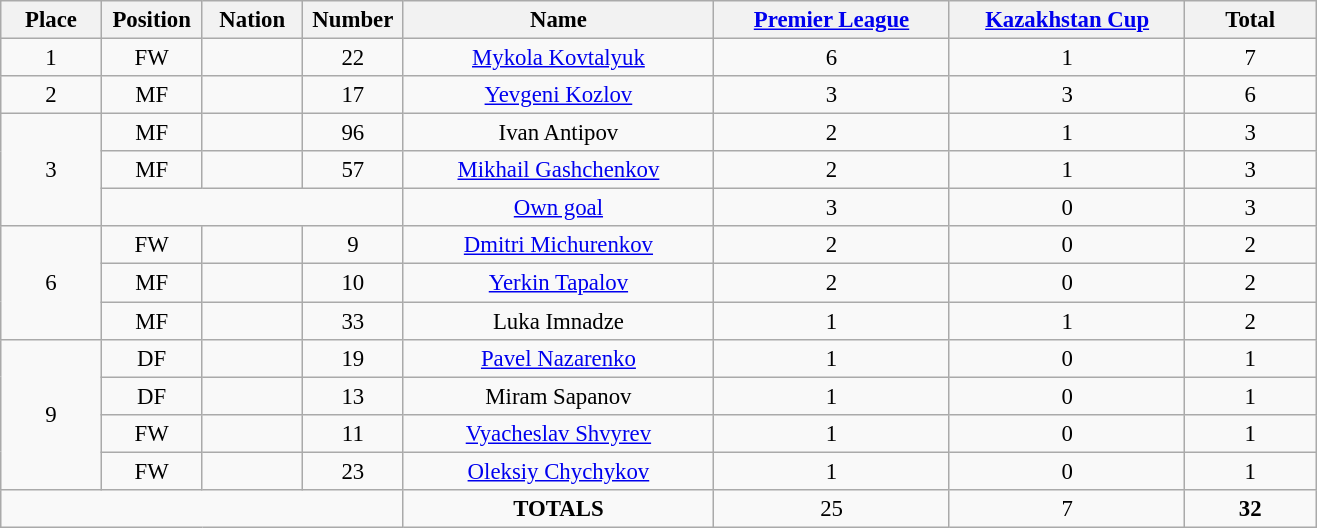<table class="wikitable" style="font-size: 95%; text-align: center;">
<tr>
<th width=60>Place</th>
<th width=60>Position</th>
<th width=60>Nation</th>
<th width=60>Number</th>
<th width=200>Name</th>
<th width=150><a href='#'>Premier League</a></th>
<th width=150><a href='#'>Kazakhstan Cup</a></th>
<th width=80>Total</th>
</tr>
<tr>
<td>1</td>
<td>FW</td>
<td></td>
<td>22</td>
<td><a href='#'>Mykola Kovtalyuk</a></td>
<td>6</td>
<td>1</td>
<td>7</td>
</tr>
<tr>
<td>2</td>
<td>MF</td>
<td></td>
<td>17</td>
<td><a href='#'>Yevgeni Kozlov</a></td>
<td>3</td>
<td>3</td>
<td>6</td>
</tr>
<tr>
<td rowspan="3">3</td>
<td>MF</td>
<td></td>
<td>96</td>
<td>Ivan Antipov</td>
<td>2</td>
<td>1</td>
<td>3</td>
</tr>
<tr>
<td>MF</td>
<td></td>
<td>57</td>
<td><a href='#'>Mikhail Gashchenkov</a></td>
<td>2</td>
<td>1</td>
<td>3</td>
</tr>
<tr>
<td colspan="3"></td>
<td><a href='#'>Own goal</a></td>
<td>3</td>
<td>0</td>
<td>3</td>
</tr>
<tr>
<td rowspan="3">6</td>
<td>FW</td>
<td></td>
<td>9</td>
<td><a href='#'>Dmitri Michurenkov</a></td>
<td>2</td>
<td>0</td>
<td>2</td>
</tr>
<tr>
<td>MF</td>
<td></td>
<td>10</td>
<td><a href='#'>Yerkin Tapalov</a></td>
<td>2</td>
<td>0</td>
<td>2</td>
</tr>
<tr>
<td>MF</td>
<td></td>
<td>33</td>
<td>Luka Imnadze</td>
<td>1</td>
<td>1</td>
<td>2</td>
</tr>
<tr>
<td rowspan="4">9</td>
<td>DF</td>
<td></td>
<td>19</td>
<td><a href='#'>Pavel Nazarenko</a></td>
<td>1</td>
<td>0</td>
<td>1</td>
</tr>
<tr>
<td>DF</td>
<td></td>
<td>13</td>
<td>Miram Sapanov</td>
<td>1</td>
<td>0</td>
<td>1</td>
</tr>
<tr>
<td>FW</td>
<td></td>
<td>11</td>
<td><a href='#'>Vyacheslav Shvyrev</a></td>
<td>1</td>
<td>0</td>
<td>1</td>
</tr>
<tr>
<td>FW</td>
<td></td>
<td>23</td>
<td><a href='#'>Oleksiy Chychykov</a></td>
<td>1</td>
<td>0</td>
<td>1</td>
</tr>
<tr>
<td colspan="4"></td>
<td><strong>TOTALS</strong></td>
<td>25</td>
<td>7</td>
<td><strong>32</strong></td>
</tr>
</table>
